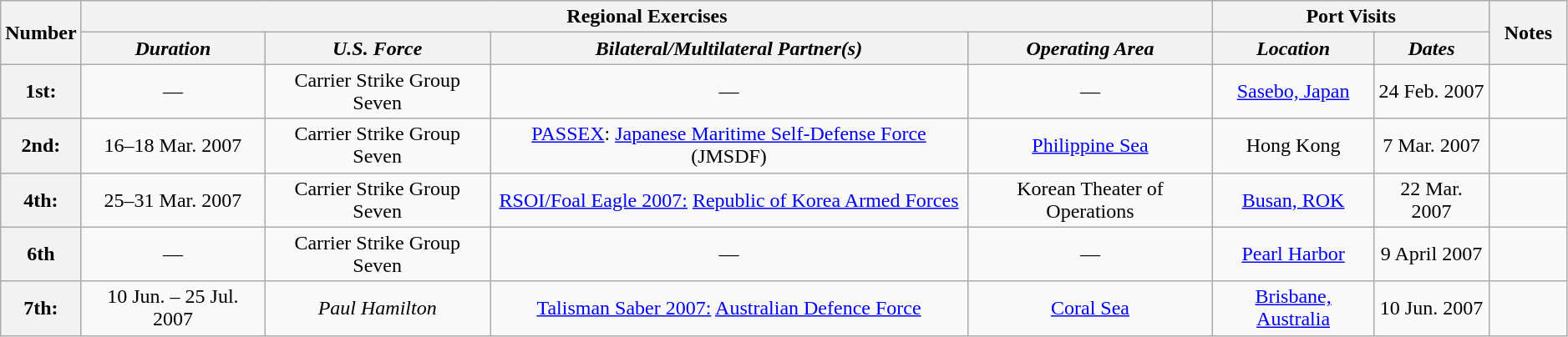<table class="wikitable" style="text-align:center" width=99%>
<tr>
<th rowspan="2" width="5%">Number</th>
<th colspan="4" align="center">Regional Exercises</th>
<th colspan="2" align="center">Port Visits</th>
<th rowspan="2" width="5%">Notes</th>
</tr>
<tr>
<th align="center"><em>Duration</em></th>
<th align="center"><em>U.S. Force</em></th>
<th align="center"><em>Bilateral/Multilateral Partner(s)</em></th>
<th align="center"><em>Operating Area</em></th>
<th align="center"><em>Location</em></th>
<th align="center"><em>Dates</em></th>
</tr>
<tr>
<th>1st:</th>
<td>—</td>
<td>Carrier Strike Group Seven</td>
<td>—</td>
<td>—</td>
<td><a href='#'>Sasebo, Japan</a></td>
<td>24 Feb. 2007</td>
<td></td>
</tr>
<tr>
<th>2nd:</th>
<td>16–18 Mar. 2007</td>
<td>Carrier Strike Group Seven</td>
<td><a href='#'>PASSEX</a>: <a href='#'>Japanese Maritime Self-Defense Force</a> (JMSDF)</td>
<td><a href='#'>Philippine Sea</a></td>
<td>Hong Kong</td>
<td>7 Mar. 2007</td>
<td></td>
</tr>
<tr>
<th>4th:</th>
<td>25–31 Mar. 2007</td>
<td>Carrier Strike Group Seven</td>
<td><a href='#'>RSOI/Foal Eagle 2007:</a> <a href='#'>Republic of Korea Armed Forces</a></td>
<td>Korean Theater of Operations</td>
<td><a href='#'>Busan, ROK</a></td>
<td>22 Mar. 2007</td>
<td></td>
</tr>
<tr>
<th>6th</th>
<td>—</td>
<td>Carrier Strike Group Seven</td>
<td>—</td>
<td>—</td>
<td><a href='#'>Pearl Harbor</a></td>
<td>9 April 2007</td>
<td></td>
</tr>
<tr>
<th>7th:</th>
<td>10 Jun. – 25 Jul. 2007</td>
<td><em>Paul Hamilton</em></td>
<td><a href='#'>Talisman Saber 2007:</a>  <a href='#'>Australian Defence Force</a></td>
<td><a href='#'>Coral Sea</a></td>
<td><a href='#'>Brisbane, Australia</a></td>
<td>10 Jun. 2007</td>
<td></td>
</tr>
</table>
